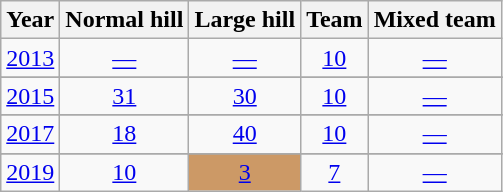<table class="wikitable" "text-align:center;">
<tr>
<th>Year</th>
<th>Normal hill</th>
<th>Large hill</th>
<th>Team</th>
<th>Mixed team</th>
</tr>
<tr align=center>
<td><a href='#'>2013</a></td>
<td><a href='#'>—</a></td>
<td><a href='#'>—</a></td>
<td><a href='#'>10</a></td>
<td><a href='#'>—</a></td>
</tr>
<tr>
</tr>
<tr align=center>
<td><a href='#'>2015</a></td>
<td><a href='#'>31</a></td>
<td><a href='#'>30</a></td>
<td><a href='#'>10</a></td>
<td><a href='#'>—</a></td>
</tr>
<tr>
</tr>
<tr align=center>
<td><a href='#'>2017</a></td>
<td><a href='#'>18</a></td>
<td><a href='#'>40</a></td>
<td><a href='#'>10</a></td>
<td><a href='#'>—</a></td>
</tr>
<tr>
</tr>
<tr align=center>
<td><a href='#'>2019</a></td>
<td><a href='#'>10</a></td>
<td bgcolor=#c96><a href='#'>3</a></td>
<td><a href='#'>7</a></td>
<td><a href='#'>—</a></td>
</tr>
</table>
